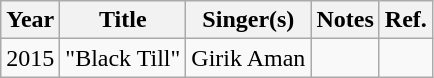<table class="wikitable ">
<tr style="text-align:center;">
<th>Year</th>
<th>Title</th>
<th>Singer(s)</th>
<th>Notes</th>
<th>Ref.</th>
</tr>
<tr>
<td>2015</td>
<td>"Black Till"</td>
<td>Girik Aman</td>
<td></td>
<td></td>
</tr>
</table>
